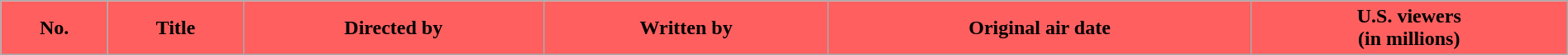<table class="wikitable plainrowheaders" style="width:100%; background:#fff;">
<tr>
<th style="background-color:#FF5F5F;">No.</th>
<th style="background-color:#FF5F5F;">Title</th>
<th style="background-color:#FF5F5F;">Directed by</th>
<th style="background-color:#FF5F5F;">Written by</th>
<th style="background-color:#FF5F5F;">Original air date</th>
<th style="background-color:#FF5F5F;">U.S. viewers<br>(in millions)<br>






</th>
</tr>
</table>
